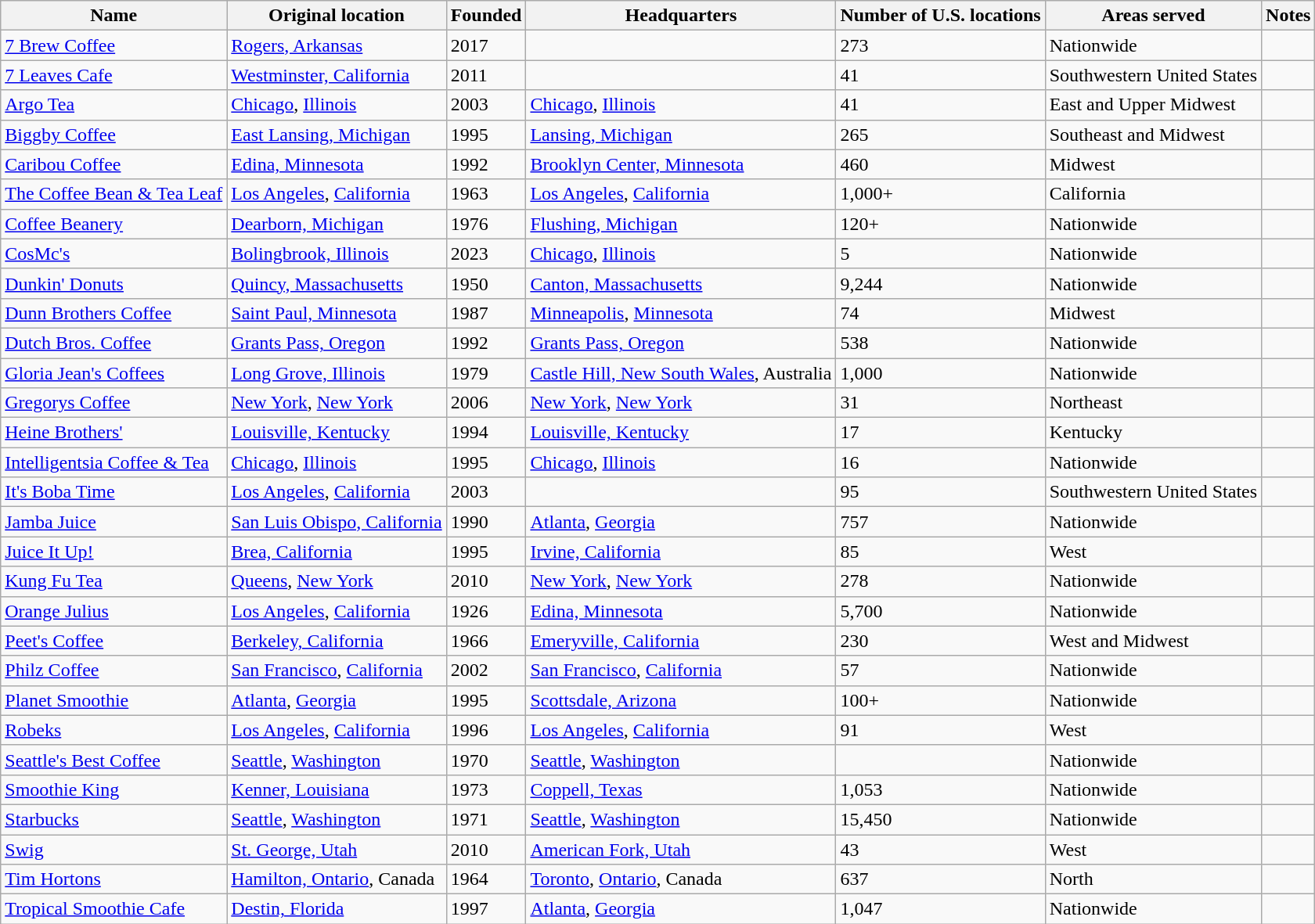<table class="wikitable sortable">
<tr>
<th>Name</th>
<th>Original location</th>
<th>Founded</th>
<th>Headquarters</th>
<th data-sort-type="number">Number of U.S. locations</th>
<th>Areas served</th>
<th>Notes</th>
</tr>
<tr>
<td><a href='#'>7 Brew Coffee</a></td>
<td><a href='#'>Rogers, Arkansas</a></td>
<td>2017</td>
<td></td>
<td>273</td>
<td>Nationwide</td>
<td></td>
</tr>
<tr>
<td><a href='#'>7 Leaves Cafe</a></td>
<td><a href='#'>Westminster, California</a></td>
<td>2011</td>
<td></td>
<td>41</td>
<td>Southwestern United States</td>
<td></td>
</tr>
<tr>
<td><a href='#'>Argo Tea</a></td>
<td><a href='#'>Chicago</a>, <a href='#'>Illinois</a></td>
<td>2003</td>
<td><a href='#'>Chicago</a>, <a href='#'>Illinois</a></td>
<td>41</td>
<td>East and Upper Midwest</td>
<td></td>
</tr>
<tr>
<td><a href='#'>Biggby Coffee</a></td>
<td><a href='#'>East Lansing, Michigan</a></td>
<td>1995</td>
<td><a href='#'>Lansing, Michigan</a></td>
<td>265</td>
<td>Southeast and Midwest</td>
<td></td>
</tr>
<tr>
<td><a href='#'>Caribou Coffee</a></td>
<td><a href='#'>Edina, Minnesota</a></td>
<td>1992</td>
<td><a href='#'>Brooklyn Center, Minnesota</a></td>
<td>460</td>
<td>Midwest</td>
<td></td>
</tr>
<tr>
<td><a href='#'>The Coffee Bean & Tea Leaf</a></td>
<td><a href='#'>Los Angeles</a>, <a href='#'>California</a></td>
<td>1963</td>
<td><a href='#'>Los Angeles</a>, <a href='#'>California</a></td>
<td>1,000+</td>
<td>California</td>
<td></td>
</tr>
<tr>
<td><a href='#'>Coffee Beanery</a></td>
<td><a href='#'>Dearborn, Michigan</a></td>
<td>1976</td>
<td><a href='#'>Flushing, Michigan</a></td>
<td>120+</td>
<td>Nationwide</td>
<td></td>
</tr>
<tr>
<td><a href='#'>CosMc's</a></td>
<td><a href='#'>Bolingbrook, Illinois</a></td>
<td>2023</td>
<td><a href='#'>Chicago</a>, <a href='#'>Illinois</a></td>
<td>5</td>
<td>Nationwide</td>
<td></td>
</tr>
<tr>
<td><a href='#'>Dunkin' Donuts</a></td>
<td><a href='#'>Quincy, Massachusetts</a></td>
<td>1950</td>
<td><a href='#'>Canton, Massachusetts</a></td>
<td>9,244</td>
<td>Nationwide</td>
<td></td>
</tr>
<tr>
<td><a href='#'>Dunn Brothers Coffee</a></td>
<td><a href='#'>Saint Paul, Minnesota</a></td>
<td>1987</td>
<td><a href='#'>Minneapolis</a>, <a href='#'>Minnesota</a></td>
<td>74</td>
<td>Midwest</td>
<td></td>
</tr>
<tr>
<td><a href='#'>Dutch Bros. Coffee</a></td>
<td><a href='#'>Grants Pass, Oregon</a></td>
<td>1992</td>
<td><a href='#'>Grants Pass, Oregon</a></td>
<td>538</td>
<td>Nationwide</td>
<td></td>
</tr>
<tr>
<td><a href='#'>Gloria Jean's Coffees</a></td>
<td><a href='#'>Long Grove, Illinois</a></td>
<td>1979</td>
<td><a href='#'>Castle Hill, New South Wales</a>, Australia</td>
<td>1,000</td>
<td>Nationwide</td>
<td></td>
</tr>
<tr>
<td><a href='#'>Gregorys Coffee</a></td>
<td><a href='#'>New York</a>, <a href='#'>New York</a></td>
<td>2006</td>
<td><a href='#'>New York</a>, <a href='#'>New York</a></td>
<td>31</td>
<td>Northeast</td>
<td></td>
</tr>
<tr>
<td><a href='#'>Heine Brothers'</a></td>
<td><a href='#'>Louisville, Kentucky</a></td>
<td>1994</td>
<td><a href='#'>Louisville, Kentucky</a></td>
<td>17</td>
<td>Kentucky</td>
<td></td>
</tr>
<tr>
<td><a href='#'>Intelligentsia Coffee & Tea</a></td>
<td><a href='#'>Chicago</a>, <a href='#'>Illinois</a></td>
<td>1995</td>
<td><a href='#'>Chicago</a>, <a href='#'>Illinois</a></td>
<td>16</td>
<td>Nationwide</td>
<td></td>
</tr>
<tr>
<td><a href='#'>It's Boba Time</a></td>
<td><a href='#'>Los Angeles</a>, <a href='#'>California</a></td>
<td>2003</td>
<td></td>
<td>95</td>
<td>Southwestern United States</td>
<td></td>
</tr>
<tr>
<td><a href='#'>Jamba Juice</a></td>
<td><a href='#'>San Luis Obispo, California</a></td>
<td>1990</td>
<td><a href='#'>Atlanta</a>, <a href='#'>Georgia</a></td>
<td>757</td>
<td>Nationwide</td>
<td></td>
</tr>
<tr>
<td><a href='#'>Juice It Up!</a></td>
<td><a href='#'>Brea, California</a></td>
<td>1995</td>
<td><a href='#'>Irvine, California</a></td>
<td>85</td>
<td>West</td>
<td></td>
</tr>
<tr>
<td><a href='#'>Kung Fu Tea</a></td>
<td><a href='#'>Queens</a>, <a href='#'>New York</a></td>
<td>2010</td>
<td><a href='#'>New York</a>, <a href='#'>New York</a></td>
<td>278</td>
<td>Nationwide</td>
<td></td>
</tr>
<tr>
<td><a href='#'>Orange Julius</a></td>
<td><a href='#'>Los Angeles</a>, <a href='#'>California</a></td>
<td>1926</td>
<td><a href='#'>Edina, Minnesota</a></td>
<td>5,700</td>
<td>Nationwide</td>
<td></td>
</tr>
<tr>
<td><a href='#'>Peet's Coffee</a></td>
<td><a href='#'>Berkeley, California</a></td>
<td>1966</td>
<td><a href='#'>Emeryville, California</a></td>
<td>230</td>
<td>West and Midwest</td>
<td></td>
</tr>
<tr>
<td><a href='#'>Philz Coffee</a></td>
<td><a href='#'>San Francisco</a>, <a href='#'>California</a></td>
<td>2002</td>
<td><a href='#'>San Francisco</a>, <a href='#'>California</a></td>
<td>57</td>
<td>Nationwide</td>
<td></td>
</tr>
<tr>
<td><a href='#'>Planet Smoothie</a></td>
<td><a href='#'>Atlanta</a>, <a href='#'>Georgia</a></td>
<td>1995</td>
<td><a href='#'>Scottsdale, Arizona</a></td>
<td>100+</td>
<td>Nationwide</td>
<td></td>
</tr>
<tr>
<td><a href='#'>Robeks</a></td>
<td><a href='#'>Los Angeles</a>, <a href='#'>California</a></td>
<td>1996</td>
<td><a href='#'>Los Angeles</a>, <a href='#'>California</a></td>
<td>91</td>
<td>West</td>
<td></td>
</tr>
<tr>
<td><a href='#'>Seattle's Best Coffee</a></td>
<td><a href='#'>Seattle</a>, <a href='#'>Washington</a></td>
<td>1970</td>
<td><a href='#'>Seattle</a>, <a href='#'>Washington</a></td>
<td></td>
<td>Nationwide</td>
<td></td>
</tr>
<tr>
<td><a href='#'>Smoothie King</a></td>
<td><a href='#'>Kenner, Louisiana</a></td>
<td>1973</td>
<td><a href='#'>Coppell, Texas</a></td>
<td>1,053</td>
<td>Nationwide</td>
<td></td>
</tr>
<tr>
<td><a href='#'>Starbucks</a></td>
<td><a href='#'>Seattle</a>, <a href='#'>Washington</a></td>
<td>1971</td>
<td><a href='#'>Seattle</a>, <a href='#'>Washington</a></td>
<td>15,450</td>
<td>Nationwide</td>
<td></td>
</tr>
<tr>
<td><a href='#'>Swig</a></td>
<td><a href='#'>St. George, Utah</a></td>
<td>2010</td>
<td><a href='#'>American Fork, Utah</a></td>
<td>43</td>
<td>West</td>
<td></td>
</tr>
<tr>
<td><a href='#'>Tim Hortons</a></td>
<td><a href='#'>Hamilton, Ontario</a>, Canada</td>
<td>1964</td>
<td><a href='#'>Toronto</a>, <a href='#'>Ontario</a>, Canada</td>
<td>637</td>
<td>North</td>
<td></td>
</tr>
<tr>
<td><a href='#'>Tropical Smoothie Cafe</a></td>
<td><a href='#'>Destin, Florida</a></td>
<td>1997</td>
<td><a href='#'>Atlanta</a>, <a href='#'>Georgia</a></td>
<td>1,047</td>
<td>Nationwide</td>
</tr>
</table>
